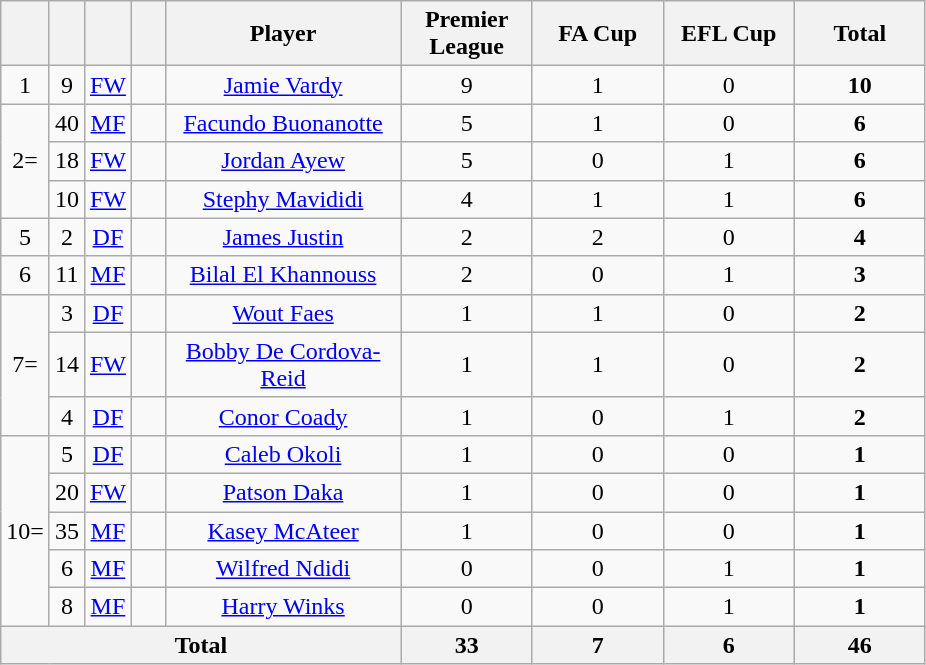<table class="wikitable sortable" style="text-align:center">
<tr>
<th width=15></th>
<th width=15></th>
<th width=15></th>
<th width=15></th>
<th width=150>Player</th>
<th width=80>Premier League</th>
<th width=80>FA Cup</th>
<th width=80>EFL Cup</th>
<th width=80>Total</th>
</tr>
<tr>
<td rowspan="1">1</td>
<td>9</td>
<td><a href='#'>FW</a></td>
<td></td>
<td><a href='#'>Jamie Vardy</a></td>
<td>9</td>
<td>1</td>
<td>0</td>
<td><strong>10</strong></td>
</tr>
<tr>
<td rowspan="3">2=</td>
<td>40</td>
<td><a href='#'>MF</a></td>
<td></td>
<td><a href='#'>Facundo Buonanotte</a></td>
<td>5</td>
<td>1</td>
<td>0</td>
<td><strong>6</strong></td>
</tr>
<tr>
<td>18</td>
<td><a href='#'>FW</a></td>
<td></td>
<td><a href='#'>Jordan Ayew</a></td>
<td>5</td>
<td>0</td>
<td>1</td>
<td><strong>6</strong></td>
</tr>
<tr>
<td>10</td>
<td><a href='#'>FW</a></td>
<td></td>
<td><a href='#'>Stephy Mavididi</a></td>
<td>4</td>
<td>1</td>
<td>1</td>
<td><strong>6</strong></td>
</tr>
<tr>
<td rowspan="1">5</td>
<td>2</td>
<td><a href='#'>DF</a></td>
<td></td>
<td><a href='#'>James Justin</a></td>
<td>2</td>
<td>2</td>
<td>0</td>
<td><strong>4</strong></td>
</tr>
<tr>
<td rowspan="1">6</td>
<td>11</td>
<td><a href='#'>MF</a></td>
<td></td>
<td><a href='#'>Bilal El Khannouss</a></td>
<td>2</td>
<td>0</td>
<td>1</td>
<td><strong>3</strong></td>
</tr>
<tr>
<td rowspan="3">7=</td>
<td>3</td>
<td><a href='#'>DF</a></td>
<td></td>
<td><a href='#'>Wout Faes</a></td>
<td>1</td>
<td>1</td>
<td>0</td>
<td><strong>2</strong></td>
</tr>
<tr>
<td>14</td>
<td><a href='#'>FW</a></td>
<td></td>
<td><a href='#'>Bobby De Cordova-Reid</a></td>
<td>1</td>
<td>1</td>
<td>0</td>
<td><strong>2</strong></td>
</tr>
<tr>
<td>4</td>
<td><a href='#'>DF</a></td>
<td></td>
<td><a href='#'>Conor Coady</a></td>
<td>1</td>
<td>0</td>
<td>1</td>
<td><strong>2</strong></td>
</tr>
<tr>
<td rowspan="5">10=</td>
<td>5</td>
<td><a href='#'>DF</a></td>
<td></td>
<td><a href='#'>Caleb Okoli</a></td>
<td>1</td>
<td>0</td>
<td>0</td>
<td><strong>1</strong></td>
</tr>
<tr>
<td>20</td>
<td><a href='#'>FW</a></td>
<td></td>
<td><a href='#'>Patson Daka</a></td>
<td>1</td>
<td>0</td>
<td>0</td>
<td><strong>1</strong></td>
</tr>
<tr>
<td>35</td>
<td><a href='#'>MF</a></td>
<td></td>
<td><a href='#'>Kasey McAteer</a></td>
<td>1</td>
<td>0</td>
<td>0</td>
<td><strong>1</strong></td>
</tr>
<tr>
<td>6</td>
<td><a href='#'>MF</a></td>
<td></td>
<td><a href='#'>Wilfred Ndidi</a></td>
<td>0</td>
<td>0</td>
<td>1</td>
<td><strong>1</strong></td>
</tr>
<tr>
<td>8</td>
<td><a href='#'>MF</a></td>
<td></td>
<td><a href='#'>Harry Winks</a></td>
<td>0</td>
<td>0</td>
<td>1</td>
<td><strong>1</strong></td>
</tr>
<tr>
<th colspan="5">Total</th>
<th>33</th>
<th>7</th>
<th>6</th>
<th>46</th>
</tr>
</table>
